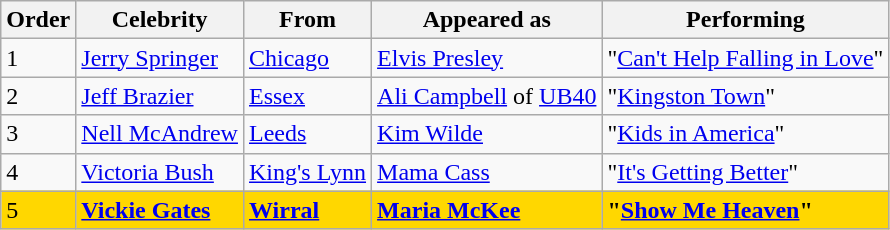<table class="wikitable">
<tr>
<th>Order</th>
<th>Celebrity</th>
<th>From</th>
<th>Appeared as</th>
<th>Performing</th>
</tr>
<tr>
<td>1</td>
<td><a href='#'>Jerry Springer</a></td>
<td><a href='#'>Chicago</a></td>
<td><a href='#'>Elvis Presley</a></td>
<td>"<a href='#'>Can't Help Falling in Love</a>"</td>
</tr>
<tr>
<td>2</td>
<td><a href='#'>Jeff Brazier</a></td>
<td><a href='#'>Essex</a></td>
<td><a href='#'>Ali Campbell</a> of <a href='#'>UB40</a></td>
<td>"<a href='#'>Kingston Town</a>"</td>
</tr>
<tr>
<td>3</td>
<td><a href='#'>Nell McAndrew</a></td>
<td><a href='#'>Leeds</a></td>
<td><a href='#'>Kim Wilde</a></td>
<td>"<a href='#'>Kids in America</a>"</td>
</tr>
<tr>
<td>4</td>
<td><a href='#'>Victoria Bush</a></td>
<td><a href='#'>King's Lynn</a></td>
<td><a href='#'>Mama Cass</a></td>
<td>"<a href='#'>It's Getting Better</a>"</td>
</tr>
<tr style="background:gold;">
<td>5</td>
<td><strong><a href='#'>Vickie Gates</a></strong></td>
<td><strong><a href='#'>Wirral</a></strong></td>
<td><strong><a href='#'>Maria McKee</a></strong></td>
<td><strong>"<a href='#'>Show Me Heaven</a>"</strong></td>
</tr>
</table>
